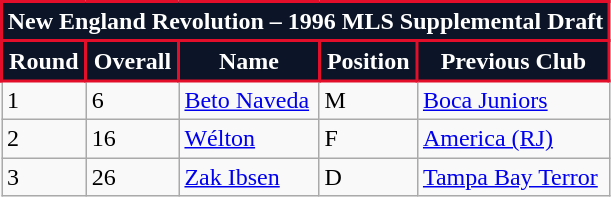<table class="wikitable">
<tr>
<th colspan="5" style="background:#0c1527; color:#fff; border:2px solid #e20e2a; text-align: center; font-weight:bold;">New England Revolution – 1996 MLS Supplemental Draft</th>
</tr>
<tr>
<th style="background:#0c1527; color:#fff; border:2px solid #e20e2a;" scope="col">Round</th>
<th style="background:#0c1527; color:#fff; border:2px solid #e20e2a;" scope="col">Overall</th>
<th style="background:#0c1527; color:#fff; border:2px solid #e20e2a;" scope="col">Name</th>
<th style="background:#0c1527; color:#fff; border:2px solid #e20e2a;" scope="col">Position</th>
<th style="background:#0c1527; color:#fff; border:2px solid #e20e2a;" scope="col">Previous Club</th>
</tr>
<tr>
<td>1</td>
<td>6</td>
<td> <a href='#'>Beto Naveda</a></td>
<td>M</td>
<td> <a href='#'>Boca Juniors</a></td>
</tr>
<tr>
<td>2</td>
<td>16</td>
<td> <a href='#'>Wélton</a></td>
<td>F</td>
<td> <a href='#'>America (RJ)</a></td>
</tr>
<tr>
<td>3</td>
<td>26</td>
<td> <a href='#'>Zak Ibsen</a></td>
<td>D</td>
<td> <a href='#'>Tampa Bay Terror</a></td>
</tr>
</table>
